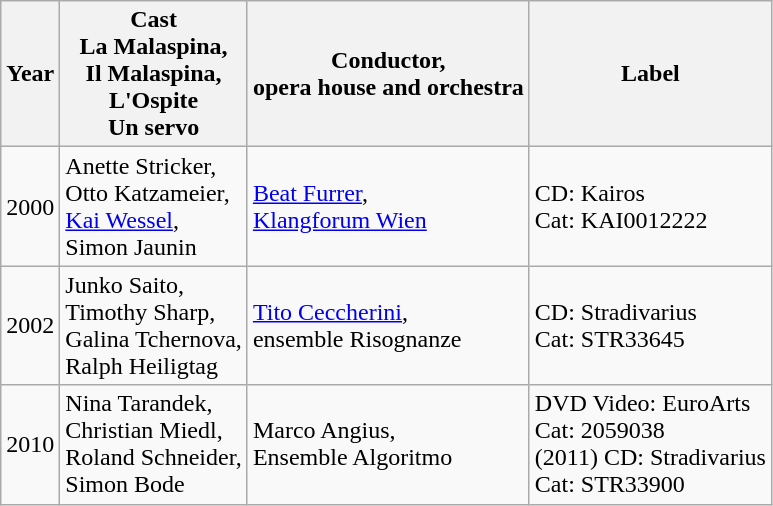<table class="wikitable">
<tr>
<th>Year</th>
<th>Cast<br>La Malaspina,<br>Il Malaspina,<br>L'Ospite<br>Un servo</th>
<th>Conductor,<br>opera house and orchestra</th>
<th>Label</th>
</tr>
<tr>
<td>2000</td>
<td>Anette Stricker,<br>Otto Katzameier,<br><a href='#'>Kai Wessel</a>,<br>Simon Jaunin</td>
<td><a href='#'>Beat Furrer</a>,<br><a href='#'>Klangforum Wien</a></td>
<td>CD: Kairos<br>Cat: KAI0012222</td>
</tr>
<tr>
<td>2002</td>
<td>Junko Saito,<br>Timothy Sharp,<br>Galina Tchernova,<br>Ralph Heiligtag</td>
<td><a href='#'>Tito Ceccherini</a>,<br>ensemble Risognanze</td>
<td>CD: Stradivarius<br>Cat: STR33645</td>
</tr>
<tr>
<td>2010</td>
<td>Nina Tarandek,<br>Christian Miedl,<br>Roland Schneider,<br>Simon Bode</td>
<td>Marco Angius,<br>Ensemble Algoritmo</td>
<td>DVD Video: EuroArts<br>Cat: 2059038<br>(2011) CD: Stradivarius<br>Cat: STR33900</td>
</tr>
</table>
